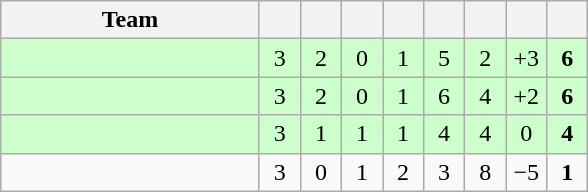<table class="wikitable" style="text-align:center">
<tr>
<th width=165>Team</th>
<th width=20></th>
<th width=20></th>
<th width=20></th>
<th width=20></th>
<th width=20></th>
<th width=20></th>
<th width=20></th>
<th width=20></th>
</tr>
<tr style="background:#cfc;">
<td align=left></td>
<td>3</td>
<td>2</td>
<td>0</td>
<td>1</td>
<td>5</td>
<td>2</td>
<td>+3</td>
<td><strong>6</strong></td>
</tr>
<tr style="background:#cfc;">
<td align=left></td>
<td>3</td>
<td>2</td>
<td>0</td>
<td>1</td>
<td>6</td>
<td>4</td>
<td>+2</td>
<td><strong>6</strong></td>
</tr>
<tr style="background:#cfc;">
<td align=left></td>
<td>3</td>
<td>1</td>
<td>1</td>
<td>1</td>
<td>4</td>
<td>4</td>
<td>0</td>
<td><strong>4</strong></td>
</tr>
<tr>
<td align=left></td>
<td>3</td>
<td>0</td>
<td>1</td>
<td>2</td>
<td>3</td>
<td>8</td>
<td>−5</td>
<td><strong>1</strong></td>
</tr>
</table>
